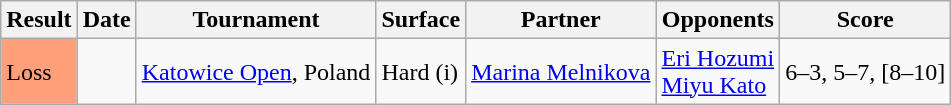<table class="sortable wikitable">
<tr>
<th>Result</th>
<th>Date</th>
<th>Tournament</th>
<th>Surface</th>
<th>Partner</th>
<th>Opponents</th>
<th class="unsortable">Score</th>
</tr>
<tr>
<td bgcolor=FFA07A>Loss</td>
<td><a href='#'></a></td>
<td><a href='#'>Katowice Open</a>, Poland</td>
<td>Hard (i)</td>
<td> <a href='#'>Marina Melnikova</a></td>
<td> <a href='#'>Eri Hozumi</a> <br>  <a href='#'>Miyu Kato</a></td>
<td>6–3, 5–7, [8–10]</td>
</tr>
</table>
